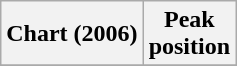<table class="wikitable plainrowheaders sortable" style="text-align:center">
<tr>
<th scope="col">Chart (2006)</th>
<th scope="col">Peak<br>position</th>
</tr>
<tr>
</tr>
</table>
